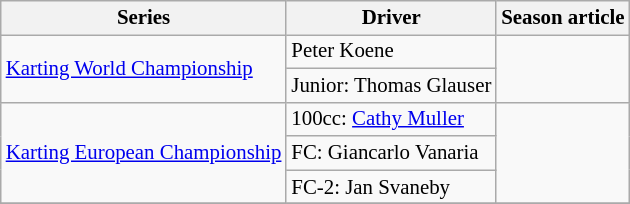<table class="wikitable" style="font-size: 87%;">
<tr>
<th>Series</th>
<th>Driver</th>
<th>Season article</th>
</tr>
<tr>
<td rowspan=2><a href='#'>Karting World Championship</a></td>
<td> Peter Koene</td>
<td rowspan=2></td>
</tr>
<tr>
<td>Junior:  Thomas Glauser</td>
</tr>
<tr>
<td rowspan=3><a href='#'>Karting European Championship</a></td>
<td>100cc:  <a href='#'>Cathy Muller</a></td>
<td rowspan=3></td>
</tr>
<tr>
<td>FC:  Giancarlo Vanaria</td>
</tr>
<tr>
<td>FC-2:  Jan Svaneby</td>
</tr>
<tr>
</tr>
</table>
